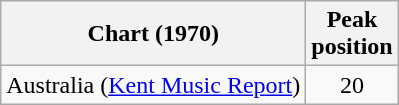<table class="wikitable sortable">
<tr>
<th>Chart (1970)</th>
<th>Peak<br>position</th>
</tr>
<tr>
<td>Australia (<a href='#'>Kent Music Report</a>)</td>
<td style="text-align:center;">20</td>
</tr>
</table>
